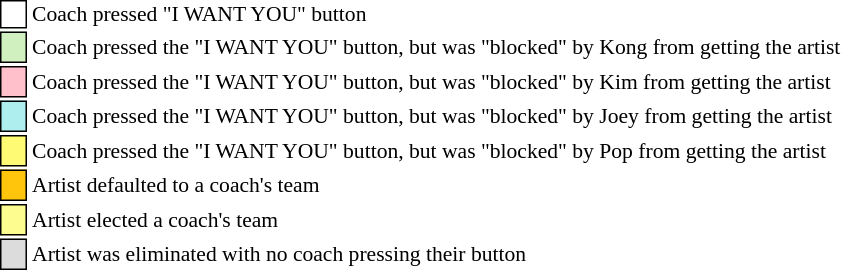<table class="toccolours" style="font-size: 90%; white-space: nowrap;">
<tr>
<td style="background:white; border:1px solid black;"><em></em></td>
<td>Coach pressed "I WANT YOU" button</td>
</tr>
<tr>
<td style="background:#d0f0c0; border:1px solid black;">    </td>
<td>Coach pressed the "I WANT YOU" button, but was "blocked" by Kong from getting the artist</td>
</tr>
<tr>
<td style="background:pink; border:1px solid black;">    </td>
<td>Coach pressed the "I WANT YOU" button, but was "blocked" by Kim from getting the artist</td>
</tr>
<tr>
<td style="background:#afeeee; border:1px solid black;">    </td>
<td>Coach pressed the "I WANT YOU" button, but was "blocked" by Joey from getting the artist</td>
</tr>
<tr>
<td style="background:#fffa73; border:1px solid black;">    </td>
<td>Coach pressed the "I WANT YOU" button, but was "blocked" by Pop from getting the artist</td>
</tr>
<tr>
<td style="background:#ffc40c; border:1px solid black;">    </td>
<td>Artist defaulted to a coach's team</td>
</tr>
<tr>
<td style="background:#fdfc8f; border:1px solid black;">    </td>
<td style="padding-right: 8px">Artist elected a coach's team</td>
</tr>
<tr>
<td style="background:#dcdcdc; border:1px solid black;">    </td>
<td>Artist was eliminated with no coach pressing their button</td>
</tr>
</table>
